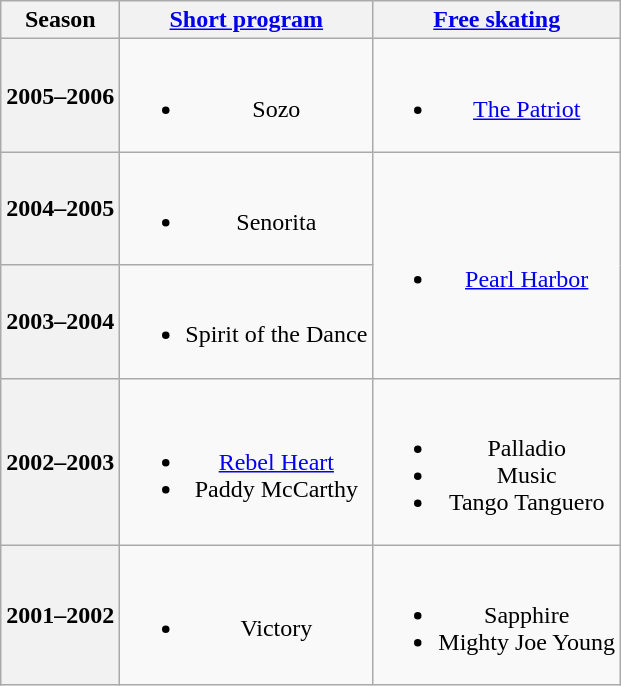<table class=wikitable style=text-align:center>
<tr>
<th>Season</th>
<th><a href='#'>Short program</a></th>
<th><a href='#'>Free skating</a></th>
</tr>
<tr>
<th>2005–2006 <br> </th>
<td><br><ul><li>Sozo <br></li></ul></td>
<td><br><ul><li><a href='#'>The Patriot</a> <br></li></ul></td>
</tr>
<tr>
<th>2004–2005 <br> </th>
<td><br><ul><li>Senorita <br></li></ul></td>
<td rowspan=2><br><ul><li><a href='#'>Pearl Harbor</a> <br></li></ul></td>
</tr>
<tr>
<th>2003–2004 <br> </th>
<td><br><ul><li>Spirit of the Dance</li></ul></td>
</tr>
<tr>
<th>2002–2003 <br> </th>
<td><br><ul><li><a href='#'>Rebel Heart</a> <br></li><li>Paddy McCarthy <br></li></ul></td>
<td><br><ul><li>Palladio <br></li><li>Music <br></li><li>Tango Tanguero</li></ul></td>
</tr>
<tr>
<th>2001–2002 <br> </th>
<td><br><ul><li>Victory <br></li></ul></td>
<td><br><ul><li>Sapphire <br></li><li>Mighty Joe Young</li></ul></td>
</tr>
</table>
